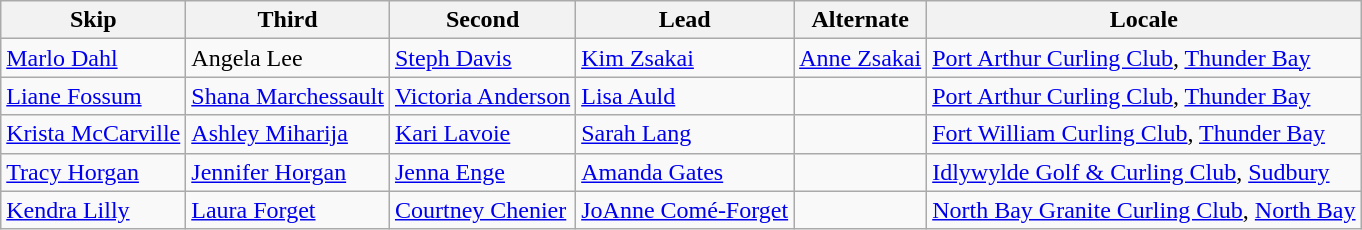<table class="wikitable">
<tr>
<th>Skip</th>
<th>Third</th>
<th>Second</th>
<th>Lead</th>
<th>Alternate</th>
<th>Locale</th>
</tr>
<tr>
<td><a href='#'>Marlo Dahl</a></td>
<td>Angela Lee</td>
<td><a href='#'>Steph Davis</a></td>
<td><a href='#'>Kim Zsakai</a></td>
<td><a href='#'>Anne Zsakai</a></td>
<td><a href='#'>Port Arthur Curling Club</a>, <a href='#'>Thunder Bay</a></td>
</tr>
<tr>
<td><a href='#'>Liane Fossum</a></td>
<td><a href='#'>Shana Marchessault</a></td>
<td><a href='#'>Victoria Anderson</a></td>
<td><a href='#'>Lisa Auld</a></td>
<td></td>
<td><a href='#'>Port Arthur Curling Club</a>, <a href='#'>Thunder Bay</a></td>
</tr>
<tr>
<td><a href='#'>Krista McCarville</a></td>
<td><a href='#'>Ashley Miharija</a></td>
<td><a href='#'>Kari Lavoie</a></td>
<td><a href='#'>Sarah Lang</a></td>
<td></td>
<td><a href='#'>Fort William Curling Club</a>, <a href='#'>Thunder Bay</a></td>
</tr>
<tr>
<td><a href='#'>Tracy Horgan</a></td>
<td><a href='#'>Jennifer Horgan</a></td>
<td><a href='#'>Jenna Enge</a></td>
<td><a href='#'>Amanda Gates</a></td>
<td></td>
<td><a href='#'>Idlywylde Golf & Curling Club</a>, <a href='#'>Sudbury</a></td>
</tr>
<tr>
<td><a href='#'>Kendra Lilly</a></td>
<td><a href='#'>Laura Forget</a></td>
<td><a href='#'>Courtney Chenier</a></td>
<td><a href='#'>JoAnne Comé-Forget</a></td>
<td></td>
<td><a href='#'>North Bay Granite Curling Club</a>, <a href='#'>North Bay</a></td>
</tr>
</table>
